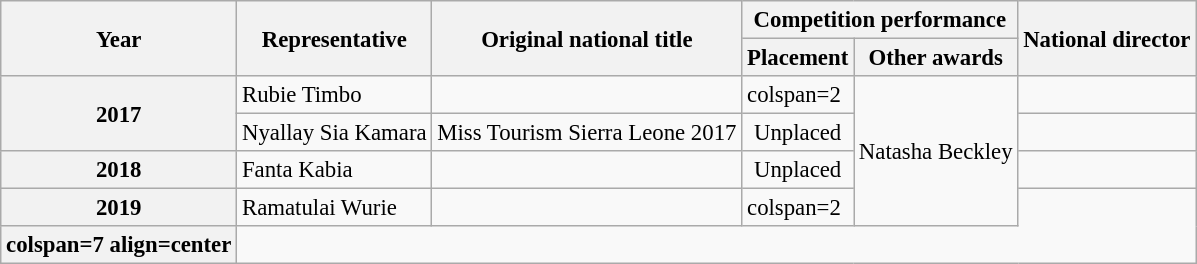<table class="wikitable" style="font-size:95%;">
<tr>
<th rowspan=2>Year</th>
<th rowspan=2>Representative</th>
<th rowspan=2>Original national title</th>
<th colspan=2>Competition performance</th>
<th rowspan=2>National director</th>
</tr>
<tr>
<th>Placement</th>
<th>Other awards</th>
</tr>
<tr>
<th rowspan=2>2017</th>
<td>Rubie Timbo</td>
<td></td>
<td>colspan=2 </td>
<td rowspan=4>Natasha Beckley</td>
</tr>
<tr>
<td>Nyallay Sia Kamara</td>
<td align=center>Miss Tourism Sierra Leone 2017</td>
<td align=center>Unplaced</td>
<td></td>
</tr>
<tr>
<th>2018</th>
<td>Fanta Kabia</td>
<td></td>
<td align=center>Unplaced</td>
<td></td>
</tr>
<tr>
<th>2019</th>
<td>Ramatulai Wurie</td>
<td></td>
<td>colspan=2 </td>
</tr>
<tr>
<th>colspan=7 align=center </th>
</tr>
</table>
